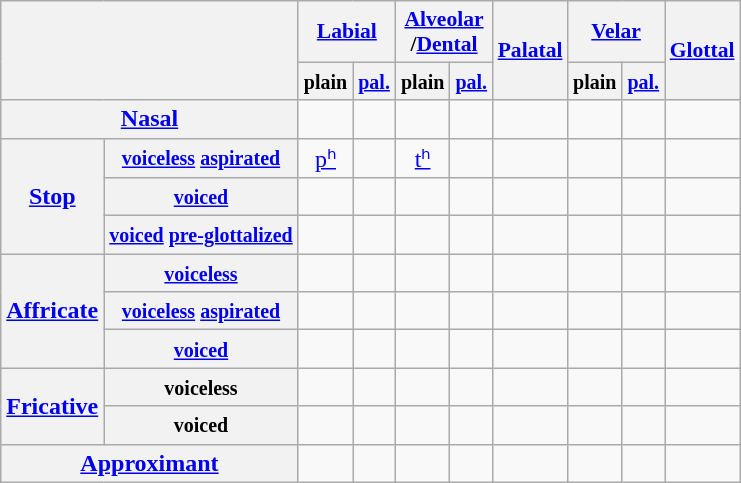<table class="wikitable" style="text-align: center;">
<tr style="font-size: 90%;">
<th colspan="2" rowspan="2"></th>
<th colspan="2"><a href='#'>Labial</a></th>
<th colspan="2"><a href='#'>Alveolar</a><br>/<a href='#'>Dental</a></th>
<th rowspan="2"><a href='#'>Palatal</a></th>
<th colspan="2"><a href='#'>Velar</a></th>
<th rowspan="2"><a href='#'>Glottal</a></th>
</tr>
<tr>
<th><small>plain</small></th>
<th><small><a href='#'>pal.</a></small></th>
<th><small>plain</small></th>
<th><small><a href='#'>pal.</a></small></th>
<th><small>plain</small></th>
<th><small><a href='#'>pal.</a></small></th>
</tr>
<tr>
<th colspan="2"><a href='#'>Nasal</a></th>
<td><br></td>
<td><br></td>
<td><br></td>
<td><br></td>
<td></td>
<td><br></td>
<td></td>
<td></td>
</tr>
<tr>
<th rowspan="3"><a href='#'>Stop</a></th>
<th><small><a href='#'>voiceless</a> <a href='#'>aspirated</a></small></th>
<td><a href='#'>pʰ</a><br></td>
<td><br></td>
<td><a href='#'>tʰ</a><br></td>
<td><br></td>
<td></td>
<td><br></td>
<td></td>
<td></td>
</tr>
<tr>
<th><small><a href='#'>voiced</a></small></th>
<td><br></td>
<td><br></td>
<td><br></td>
<td><br></td>
<td></td>
<td><br></td>
<td></td>
<td><br></td>
</tr>
<tr>
<th><small><a href='#'>voiced</a> <a href='#'>pre-glottalized</a></small></th>
<td><br></td>
<td><br></td>
<td><br></td>
<td><br></td>
<td><br></td>
<td></td>
<td></td>
<td></td>
</tr>
<tr>
<th rowspan="3"><a href='#'>Affricate</a></th>
<th><small><a href='#'>voiceless</a></small></th>
<td></td>
<td></td>
<td><br></td>
<td><br></td>
<td></td>
<td></td>
<td></td>
<td></td>
</tr>
<tr>
<th><small><a href='#'>voiceless</a> <a href='#'>aspirated</a></small></th>
<td><br></td>
<td></td>
<td><br></td>
<td><br></td>
<td></td>
<td></td>
<td></td>
<td></td>
</tr>
<tr>
<th><small><a href='#'>voiced</a></small></th>
<td><br></td>
<td></td>
<td><br></td>
<td><br></td>
<td></td>
<td></td>
<td></td>
<td></td>
</tr>
<tr>
<th rowspan="2"><a href='#'>Fricative</a></th>
<th><small>voiceless</small></th>
<td><br></td>
<td></td>
<td><br></td>
<td><br></td>
<td></td>
<td></td>
<td></td>
<td><br></td>
</tr>
<tr>
<th><small>voiced</small></th>
<td><br></td>
<td><br></td>
<td><br></td>
<td><br></td>
<td></td>
<td></td>
<td></td>
<td><br></td>
</tr>
<tr>
<th colspan="2"><a href='#'>Approximant</a></th>
<td><br></td>
<td></td>
<td><br></td>
<td><br></td>
<td><br></td>
<td></td>
<td></td>
<td></td>
</tr>
</table>
